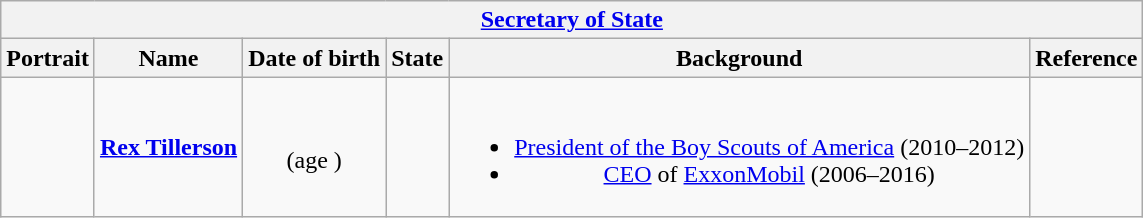<table class="wikitable collapsible" style="text-align:center;">
<tr>
<th colspan="6"><a href='#'>Secretary of State</a></th>
</tr>
<tr>
<th>Portrait</th>
<th>Name</th>
<th>Date of birth</th>
<th>State</th>
<th>Background</th>
<th>Reference</th>
</tr>
<tr>
<td></td>
<td><strong><a href='#'>Rex Tillerson</a></strong></td>
<td><br>(age )</td>
<td></td>
<td><br><ul><li><a href='#'>President of the Boy Scouts of America</a> (2010–2012)</li><li><a href='#'>CEO</a> of <a href='#'>ExxonMobil</a> (2006–2016)</li></ul></td>
<td></td>
</tr>
</table>
